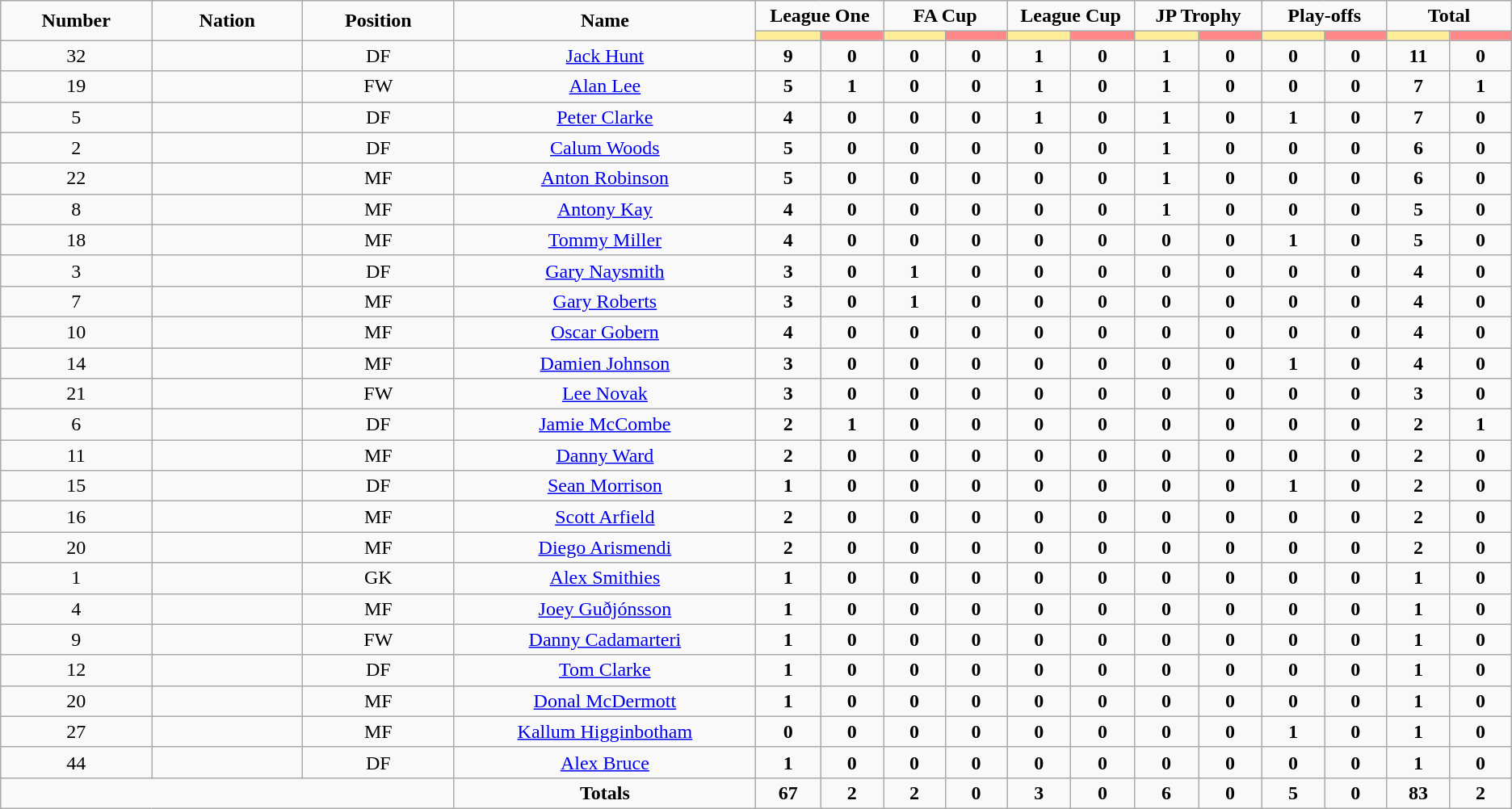<table class="wikitable" style="font-size: 100%; text-align: center;">
<tr>
<td rowspan="2" width="10%" align="center"><strong>Number</strong></td>
<td rowspan="2" width="10%" align="center"><strong>Nation</strong></td>
<td rowspan="2" width="10%" align="center"><strong>Position</strong></td>
<td rowspan="2" width="20%" align="center"><strong>Name</strong></td>
<td colspan="2" align="center"><strong>League One</strong></td>
<td colspan="2" align="center"><strong>FA Cup</strong></td>
<td colspan="2" align="center"><strong>League Cup</strong></td>
<td colspan="2" align="center"><strong>JP Trophy</strong></td>
<td colspan="2" align="center"><strong>Play-offs</strong></td>
<td colspan="2" align="center"><strong>Total</strong></td>
</tr>
<tr>
<th width=50 style="background: #FFEE99"></th>
<th width=50 style="background: #FF8888"></th>
<th width=50 style="background: #FFEE99"></th>
<th width=50 style="background: #FF8888"></th>
<th width=50 style="background: #FFEE99"></th>
<th width=50 style="background: #FF8888"></th>
<th width=50 style="background: #FFEE99"></th>
<th width=50 style="background: #FF8888"></th>
<th width=50 style="background: #FFEE99"></th>
<th width=50 style="background: #FF8888"></th>
<th width=50 style="background: #FFEE99"></th>
<th width=50 style="background: #FF8888"></th>
</tr>
<tr>
<td>32</td>
<td></td>
<td>DF</td>
<td><a href='#'>Jack Hunt</a></td>
<td><strong>9</strong></td>
<td><strong>0</strong></td>
<td><strong>0</strong></td>
<td><strong>0</strong></td>
<td><strong>1</strong></td>
<td><strong>0</strong></td>
<td><strong>1</strong></td>
<td><strong>0</strong></td>
<td><strong>0</strong></td>
<td><strong>0</strong></td>
<td><strong>11</strong></td>
<td><strong>0</strong></td>
</tr>
<tr>
<td>19</td>
<td></td>
<td>FW</td>
<td><a href='#'>Alan Lee</a></td>
<td><strong>5</strong></td>
<td><strong>1</strong></td>
<td><strong>0</strong></td>
<td><strong>0</strong></td>
<td><strong>1</strong></td>
<td><strong>0</strong></td>
<td><strong>1</strong></td>
<td><strong>0</strong></td>
<td><strong>0</strong></td>
<td><strong>0</strong></td>
<td><strong>7</strong></td>
<td><strong>1</strong></td>
</tr>
<tr>
<td>5</td>
<td></td>
<td>DF</td>
<td><a href='#'>Peter Clarke</a></td>
<td><strong>4</strong></td>
<td><strong>0</strong></td>
<td><strong>0</strong></td>
<td><strong>0</strong></td>
<td><strong>1</strong></td>
<td><strong>0</strong></td>
<td><strong>1</strong></td>
<td><strong>0</strong></td>
<td><strong>1</strong></td>
<td><strong>0</strong></td>
<td><strong>7</strong></td>
<td><strong>0</strong></td>
</tr>
<tr>
<td>2</td>
<td></td>
<td>DF</td>
<td><a href='#'>Calum Woods</a></td>
<td><strong>5</strong></td>
<td><strong>0</strong></td>
<td><strong>0</strong></td>
<td><strong>0</strong></td>
<td><strong>0</strong></td>
<td><strong>0</strong></td>
<td><strong>1</strong></td>
<td><strong>0</strong></td>
<td><strong>0</strong></td>
<td><strong>0</strong></td>
<td><strong>6</strong></td>
<td><strong>0</strong></td>
</tr>
<tr>
<td>22</td>
<td></td>
<td>MF</td>
<td><a href='#'>Anton Robinson</a></td>
<td><strong>5</strong></td>
<td><strong>0</strong></td>
<td><strong>0</strong></td>
<td><strong>0</strong></td>
<td><strong>0</strong></td>
<td><strong>0</strong></td>
<td><strong>1</strong></td>
<td><strong>0</strong></td>
<td><strong>0</strong></td>
<td><strong>0</strong></td>
<td><strong>6</strong></td>
<td><strong>0</strong></td>
</tr>
<tr>
<td>8</td>
<td></td>
<td>MF</td>
<td><a href='#'>Antony Kay</a></td>
<td><strong>4</strong></td>
<td><strong>0</strong></td>
<td><strong>0</strong></td>
<td><strong>0</strong></td>
<td><strong>0</strong></td>
<td><strong>0</strong></td>
<td><strong>1</strong></td>
<td><strong>0</strong></td>
<td><strong>0</strong></td>
<td><strong>0</strong></td>
<td><strong>5</strong></td>
<td><strong>0</strong></td>
</tr>
<tr>
<td>18</td>
<td></td>
<td>MF</td>
<td><a href='#'>Tommy Miller</a></td>
<td><strong>4</strong></td>
<td><strong>0</strong></td>
<td><strong>0</strong></td>
<td><strong>0</strong></td>
<td><strong>0</strong></td>
<td><strong>0</strong></td>
<td><strong>0</strong></td>
<td><strong>0</strong></td>
<td><strong>1</strong></td>
<td><strong>0</strong></td>
<td><strong>5</strong></td>
<td><strong>0</strong></td>
</tr>
<tr>
<td>3</td>
<td></td>
<td>DF</td>
<td><a href='#'>Gary Naysmith</a></td>
<td><strong>3</strong></td>
<td><strong>0</strong></td>
<td><strong>1</strong></td>
<td><strong>0</strong></td>
<td><strong>0</strong></td>
<td><strong>0</strong></td>
<td><strong>0</strong></td>
<td><strong>0</strong></td>
<td><strong>0</strong></td>
<td><strong>0</strong></td>
<td><strong>4</strong></td>
<td><strong>0</strong></td>
</tr>
<tr>
<td>7</td>
<td></td>
<td>MF</td>
<td><a href='#'>Gary Roberts</a></td>
<td><strong>3</strong></td>
<td><strong>0</strong></td>
<td><strong>1</strong></td>
<td><strong>0</strong></td>
<td><strong>0</strong></td>
<td><strong>0</strong></td>
<td><strong>0</strong></td>
<td><strong>0</strong></td>
<td><strong>0</strong></td>
<td><strong>0</strong></td>
<td><strong>4</strong></td>
<td><strong>0</strong></td>
</tr>
<tr>
<td>10</td>
<td></td>
<td>MF</td>
<td><a href='#'>Oscar Gobern</a></td>
<td><strong>4</strong></td>
<td><strong>0</strong></td>
<td><strong>0</strong></td>
<td><strong>0</strong></td>
<td><strong>0</strong></td>
<td><strong>0</strong></td>
<td><strong>0</strong></td>
<td><strong>0</strong></td>
<td><strong>0</strong></td>
<td><strong>0</strong></td>
<td><strong>4</strong></td>
<td><strong>0</strong></td>
</tr>
<tr>
<td>14</td>
<td></td>
<td>MF</td>
<td><a href='#'>Damien Johnson</a></td>
<td><strong>3</strong></td>
<td><strong>0</strong></td>
<td><strong>0</strong></td>
<td><strong>0</strong></td>
<td><strong>0</strong></td>
<td><strong>0</strong></td>
<td><strong>0</strong></td>
<td><strong>0</strong></td>
<td><strong>1</strong></td>
<td><strong>0</strong></td>
<td><strong>4</strong></td>
<td><strong>0</strong></td>
</tr>
<tr>
<td>21</td>
<td></td>
<td>FW</td>
<td><a href='#'>Lee Novak</a></td>
<td><strong>3</strong></td>
<td><strong>0</strong></td>
<td><strong>0</strong></td>
<td><strong>0</strong></td>
<td><strong>0</strong></td>
<td><strong>0</strong></td>
<td><strong>0</strong></td>
<td><strong>0</strong></td>
<td><strong>0</strong></td>
<td><strong>0</strong></td>
<td><strong>3</strong></td>
<td><strong>0</strong></td>
</tr>
<tr>
<td>6</td>
<td></td>
<td>DF</td>
<td><a href='#'>Jamie McCombe</a></td>
<td><strong>2</strong></td>
<td><strong>1</strong></td>
<td><strong>0</strong></td>
<td><strong>0</strong></td>
<td><strong>0</strong></td>
<td><strong>0</strong></td>
<td><strong>0</strong></td>
<td><strong>0</strong></td>
<td><strong>0</strong></td>
<td><strong>0</strong></td>
<td><strong>2</strong></td>
<td><strong>1</strong></td>
</tr>
<tr>
<td>11</td>
<td></td>
<td>MF</td>
<td><a href='#'>Danny Ward</a></td>
<td><strong>2</strong></td>
<td><strong>0</strong></td>
<td><strong>0</strong></td>
<td><strong>0</strong></td>
<td><strong>0</strong></td>
<td><strong>0</strong></td>
<td><strong>0</strong></td>
<td><strong>0</strong></td>
<td><strong>0</strong></td>
<td><strong>0</strong></td>
<td><strong>2</strong></td>
<td><strong>0</strong></td>
</tr>
<tr>
<td>15</td>
<td></td>
<td>DF</td>
<td><a href='#'>Sean Morrison</a></td>
<td><strong>1</strong></td>
<td><strong>0</strong></td>
<td><strong>0</strong></td>
<td><strong>0</strong></td>
<td><strong>0</strong></td>
<td><strong>0</strong></td>
<td><strong>0</strong></td>
<td><strong>0</strong></td>
<td><strong>1</strong></td>
<td><strong>0</strong></td>
<td><strong>2</strong></td>
<td><strong>0</strong></td>
</tr>
<tr>
<td>16</td>
<td></td>
<td>MF</td>
<td><a href='#'>Scott Arfield</a></td>
<td><strong>2</strong></td>
<td><strong>0</strong></td>
<td><strong>0</strong></td>
<td><strong>0</strong></td>
<td><strong>0</strong></td>
<td><strong>0</strong></td>
<td><strong>0</strong></td>
<td><strong>0</strong></td>
<td><strong>0</strong></td>
<td><strong>0</strong></td>
<td><strong>2</strong></td>
<td><strong>0</strong></td>
</tr>
<tr>
<td>20</td>
<td></td>
<td>MF</td>
<td><a href='#'>Diego Arismendi</a></td>
<td><strong>2</strong></td>
<td><strong>0</strong></td>
<td><strong>0</strong></td>
<td><strong>0</strong></td>
<td><strong>0</strong></td>
<td><strong>0</strong></td>
<td><strong>0</strong></td>
<td><strong>0</strong></td>
<td><strong>0</strong></td>
<td><strong>0</strong></td>
<td><strong>2</strong></td>
<td><strong>0</strong></td>
</tr>
<tr>
<td>1</td>
<td></td>
<td>GK</td>
<td><a href='#'>Alex Smithies</a></td>
<td><strong>1</strong></td>
<td><strong>0</strong></td>
<td><strong>0</strong></td>
<td><strong>0</strong></td>
<td><strong>0</strong></td>
<td><strong>0</strong></td>
<td><strong>0</strong></td>
<td><strong>0</strong></td>
<td><strong>0</strong></td>
<td><strong>0</strong></td>
<td><strong>1</strong></td>
<td><strong>0</strong></td>
</tr>
<tr>
<td>4</td>
<td></td>
<td>MF</td>
<td><a href='#'>Joey Guðjónsson</a></td>
<td><strong>1</strong></td>
<td><strong>0</strong></td>
<td><strong>0</strong></td>
<td><strong>0</strong></td>
<td><strong>0</strong></td>
<td><strong>0</strong></td>
<td><strong>0</strong></td>
<td><strong>0</strong></td>
<td><strong>0</strong></td>
<td><strong>0</strong></td>
<td><strong>1</strong></td>
<td><strong>0</strong></td>
</tr>
<tr>
<td>9</td>
<td></td>
<td>FW</td>
<td><a href='#'>Danny Cadamarteri</a></td>
<td><strong>1</strong></td>
<td><strong>0</strong></td>
<td><strong>0</strong></td>
<td><strong>0</strong></td>
<td><strong>0</strong></td>
<td><strong>0</strong></td>
<td><strong>0</strong></td>
<td><strong>0</strong></td>
<td><strong>0</strong></td>
<td><strong>0</strong></td>
<td><strong>1</strong></td>
<td><strong>0</strong></td>
</tr>
<tr>
<td>12</td>
<td></td>
<td>DF</td>
<td><a href='#'>Tom Clarke</a></td>
<td><strong>1</strong></td>
<td><strong>0</strong></td>
<td><strong>0</strong></td>
<td><strong>0</strong></td>
<td><strong>0</strong></td>
<td><strong>0</strong></td>
<td><strong>0</strong></td>
<td><strong>0</strong></td>
<td><strong>0</strong></td>
<td><strong>0</strong></td>
<td><strong>1</strong></td>
<td><strong>0</strong></td>
</tr>
<tr>
<td>20</td>
<td></td>
<td>MF</td>
<td><a href='#'>Donal McDermott</a></td>
<td><strong>1</strong></td>
<td><strong>0</strong></td>
<td><strong>0</strong></td>
<td><strong>0</strong></td>
<td><strong>0</strong></td>
<td><strong>0</strong></td>
<td><strong>0</strong></td>
<td><strong>0</strong></td>
<td><strong>0</strong></td>
<td><strong>0</strong></td>
<td><strong>1</strong></td>
<td><strong>0</strong></td>
</tr>
<tr>
<td>27</td>
<td></td>
<td>MF</td>
<td><a href='#'>Kallum Higginbotham</a></td>
<td><strong>0</strong></td>
<td><strong>0</strong></td>
<td><strong>0</strong></td>
<td><strong>0</strong></td>
<td><strong>0</strong></td>
<td><strong>0</strong></td>
<td><strong>0</strong></td>
<td><strong>0</strong></td>
<td><strong>1</strong></td>
<td><strong>0</strong></td>
<td><strong>1</strong></td>
<td><strong>0</strong></td>
</tr>
<tr>
<td>44</td>
<td></td>
<td>DF</td>
<td><a href='#'>Alex Bruce</a></td>
<td><strong>1</strong></td>
<td><strong>0</strong></td>
<td><strong>0</strong></td>
<td><strong>0</strong></td>
<td><strong>0</strong></td>
<td><strong>0</strong></td>
<td><strong>0</strong></td>
<td><strong>0</strong></td>
<td><strong>0</strong></td>
<td><strong>0</strong></td>
<td><strong>1</strong></td>
<td><strong>0</strong></td>
</tr>
<tr>
<td colspan="3"></td>
<td><strong>Totals</strong></td>
<td><strong>67</strong></td>
<td><strong>2</strong></td>
<td><strong>2</strong></td>
<td><strong>0</strong></td>
<td><strong>3</strong></td>
<td><strong>0</strong></td>
<td><strong>6</strong></td>
<td><strong>0</strong></td>
<td><strong>5</strong></td>
<td><strong>0</strong></td>
<td><strong>83</strong></td>
<td><strong>2</strong></td>
</tr>
</table>
